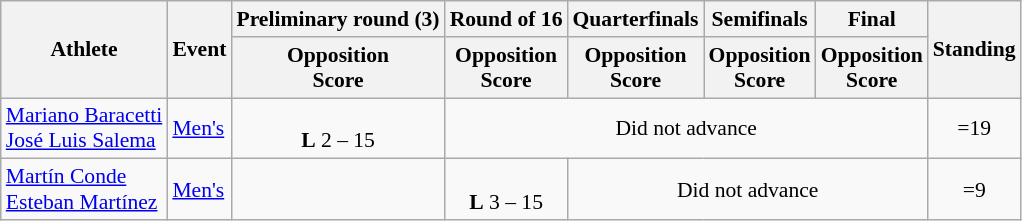<table class="wikitable" style="font-size:90%;">
<tr>
<th rowspan=2>Athlete</th>
<th rowspan=2>Event</th>
<th>Preliminary round (3)</th>
<th>Round of 16</th>
<th>Quarterfinals</th>
<th>Semifinals</th>
<th>Final</th>
<th rowspan=2>Standing</th>
</tr>
<tr>
<th>Opposition <br> Score</th>
<th>Opposition <br> Score</th>
<th>Opposition <br> Score</th>
<th>Opposition <br> Score</th>
<th>Opposition <br> Score</th>
</tr>
<tr>
<td><a href='#'>Mariano Baracetti</a><br><a href='#'>José Luis Salema</a></td>
<td><a href='#'>Men's</a></td>
<td align=center><br><strong>L</strong> 2 – 15</td>
<td style="text-align:center;" colspan="4">Did not advance</td>
<td align=center>=19</td>
</tr>
<tr>
<td><a href='#'>Martín Conde</a><br><a href='#'>Esteban Martínez</a></td>
<td><a href='#'>Men's</a></td>
<td align=center></td>
<td align=center><br><strong>L</strong> 3 – 15</td>
<td style="text-align:center;" colspan="3">Did not advance</td>
<td align=center>=9</td>
</tr>
</table>
